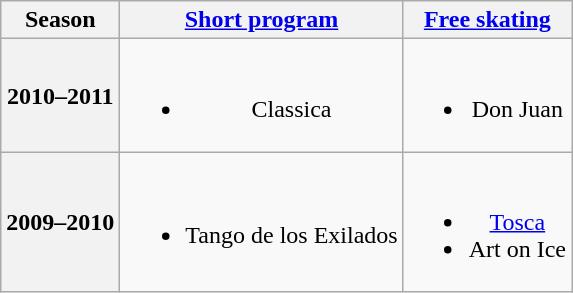<table class=wikitable style=text-align:center>
<tr>
<th>Season</th>
<th><a href='#'>Short program</a></th>
<th><a href='#'>Free skating</a></th>
</tr>
<tr>
<th>2010–2011 <br> </th>
<td><br><ul><li>Classica <br></li></ul></td>
<td><br><ul><li>Don Juan <br></li></ul></td>
</tr>
<tr>
<th>2009–2010 <br> </th>
<td><br><ul><li>Tango de los Exilados <br></li></ul></td>
<td><br><ul><li><a href='#'>Tosca</a> <br></li><li>Art on Ice <br></li></ul></td>
</tr>
</table>
